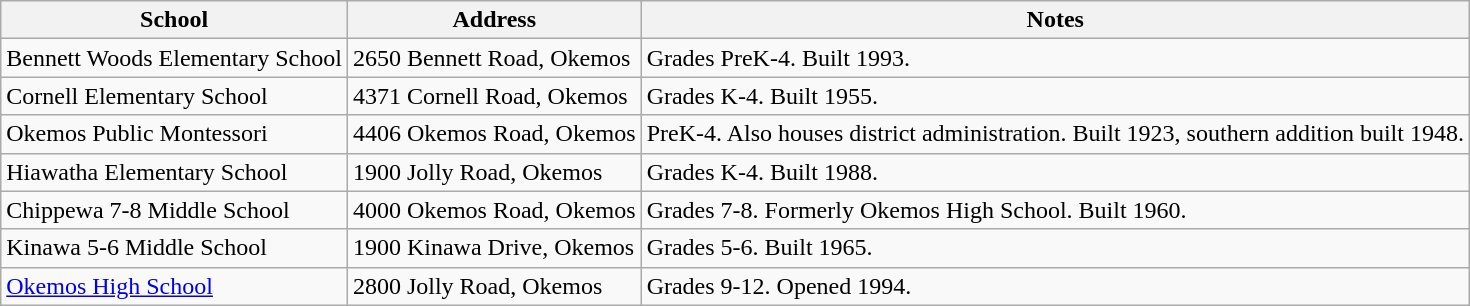<table class="wikitable">
<tr>
<th>School</th>
<th>Address</th>
<th>Notes</th>
</tr>
<tr>
<td>Bennett Woods Elementary School</td>
<td>2650 Bennett Road, Okemos</td>
<td>Grades PreK-4. Built 1993.</td>
</tr>
<tr>
<td>Cornell Elementary School</td>
<td>4371 Cornell Road, Okemos</td>
<td>Grades K-4. Built 1955.</td>
</tr>
<tr>
<td>Okemos Public Montessori</td>
<td>4406 Okemos Road, Okemos</td>
<td>PreK-4. Also houses district administration. Built 1923, southern addition built 1948.</td>
</tr>
<tr>
<td>Hiawatha Elementary School</td>
<td>1900 Jolly Road, Okemos</td>
<td>Grades K-4. Built 1988.</td>
</tr>
<tr>
<td>Chippewa 7-8 Middle School</td>
<td>4000 Okemos Road, Okemos</td>
<td>Grades 7-8. Formerly Okemos High School. Built 1960.</td>
</tr>
<tr>
<td>Kinawa 5-6 Middle School</td>
<td>1900 Kinawa Drive, Okemos</td>
<td>Grades 5-6. Built 1965.</td>
</tr>
<tr>
<td><a href='#'>Okemos High School</a></td>
<td>2800 Jolly Road, Okemos</td>
<td>Grades 9-12. Opened 1994.</td>
</tr>
</table>
